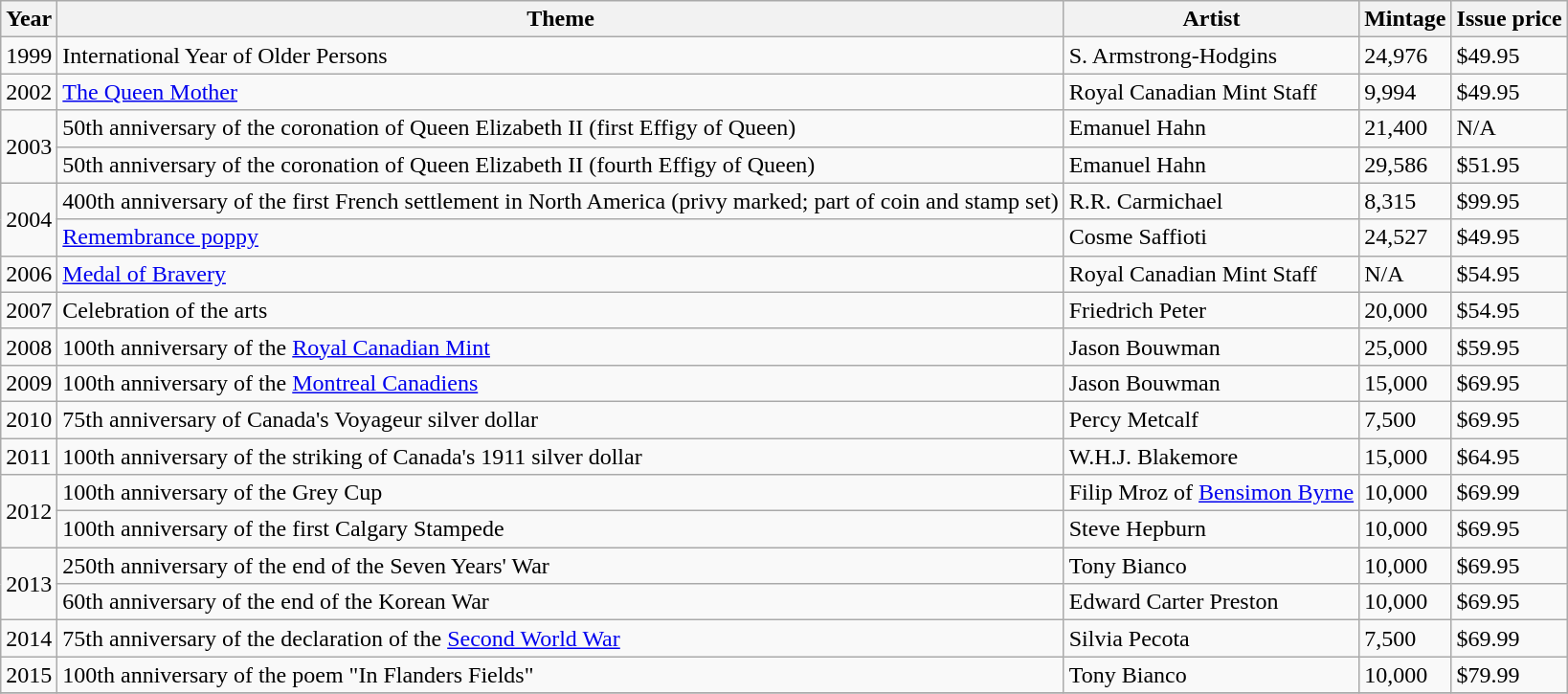<table class="wikitable">
<tr>
<th>Year</th>
<th>Theme</th>
<th>Artist</th>
<th>Mintage</th>
<th>Issue price</th>
</tr>
<tr>
<td>1999</td>
<td>International Year of Older Persons</td>
<td>S. Armstrong-Hodgins</td>
<td>24,976</td>
<td>$49.95</td>
</tr>
<tr>
<td>2002</td>
<td><a href='#'>The Queen Mother</a></td>
<td>Royal Canadian Mint Staff</td>
<td>9,994</td>
<td>$49.95</td>
</tr>
<tr>
<td rowspan="2">2003</td>
<td>50th anniversary of the coronation of Queen Elizabeth II (first Effigy of Queen)</td>
<td>Emanuel Hahn</td>
<td>21,400</td>
<td>N/A</td>
</tr>
<tr>
<td>50th anniversary of the coronation of Queen Elizabeth II (fourth Effigy of Queen)</td>
<td>Emanuel Hahn</td>
<td>29,586</td>
<td>$51.95</td>
</tr>
<tr>
<td rowspan="2">2004</td>
<td>400th anniversary of the first French settlement in North America (privy marked; part of coin and stamp set)</td>
<td>R.R. Carmichael</td>
<td>8,315</td>
<td>$99.95</td>
</tr>
<tr>
<td><a href='#'>Remembrance poppy</a></td>
<td>Cosme Saffioti</td>
<td>24,527</td>
<td>$49.95</td>
</tr>
<tr>
<td>2006</td>
<td><a href='#'>Medal of Bravery</a></td>
<td>Royal Canadian Mint Staff</td>
<td>N/A</td>
<td>$54.95</td>
</tr>
<tr>
<td>2007</td>
<td>Celebration of the arts</td>
<td>Friedrich Peter</td>
<td>20,000</td>
<td>$54.95</td>
</tr>
<tr>
<td>2008</td>
<td>100th anniversary of the <a href='#'>Royal Canadian Mint</a></td>
<td>Jason Bouwman</td>
<td>25,000</td>
<td>$59.95</td>
</tr>
<tr>
<td>2009</td>
<td>100th anniversary of the <a href='#'>Montreal Canadiens</a></td>
<td>Jason Bouwman</td>
<td>15,000</td>
<td>$69.95</td>
</tr>
<tr>
<td>2010</td>
<td>75th anniversary of Canada's Voyageur silver dollar</td>
<td>Percy Metcalf</td>
<td>7,500</td>
<td>$69.95</td>
</tr>
<tr>
<td>2011</td>
<td>100th anniversary of the striking of Canada's 1911 silver dollar</td>
<td>W.H.J. Blakemore</td>
<td>15,000</td>
<td>$64.95</td>
</tr>
<tr>
<td rowspan="2">2012</td>
<td>100th anniversary of the Grey Cup</td>
<td>Filip Mroz of <a href='#'>Bensimon Byrne</a></td>
<td>10,000</td>
<td>$69.99</td>
</tr>
<tr>
<td>100th anniversary of the first Calgary Stampede</td>
<td>Steve Hepburn</td>
<td>10,000</td>
<td>$69.95</td>
</tr>
<tr>
<td rowspan="2">2013</td>
<td>250th anniversary of the end of the Seven Years' War</td>
<td>Tony Bianco</td>
<td>10,000</td>
<td>$69.95</td>
</tr>
<tr>
<td>60th anniversary of the end of the Korean War</td>
<td>Edward Carter Preston</td>
<td>10,000</td>
<td>$69.95</td>
</tr>
<tr>
<td>2014</td>
<td>75th anniversary of the declaration of the <a href='#'>Second World War</a></td>
<td>Silvia Pecota</td>
<td>7,500</td>
<td>$69.99</td>
</tr>
<tr>
<td>2015</td>
<td>100th anniversary of the poem "In Flanders Fields"</td>
<td>Tony Bianco</td>
<td>10,000</td>
<td>$79.99</td>
</tr>
<tr>
</tr>
</table>
